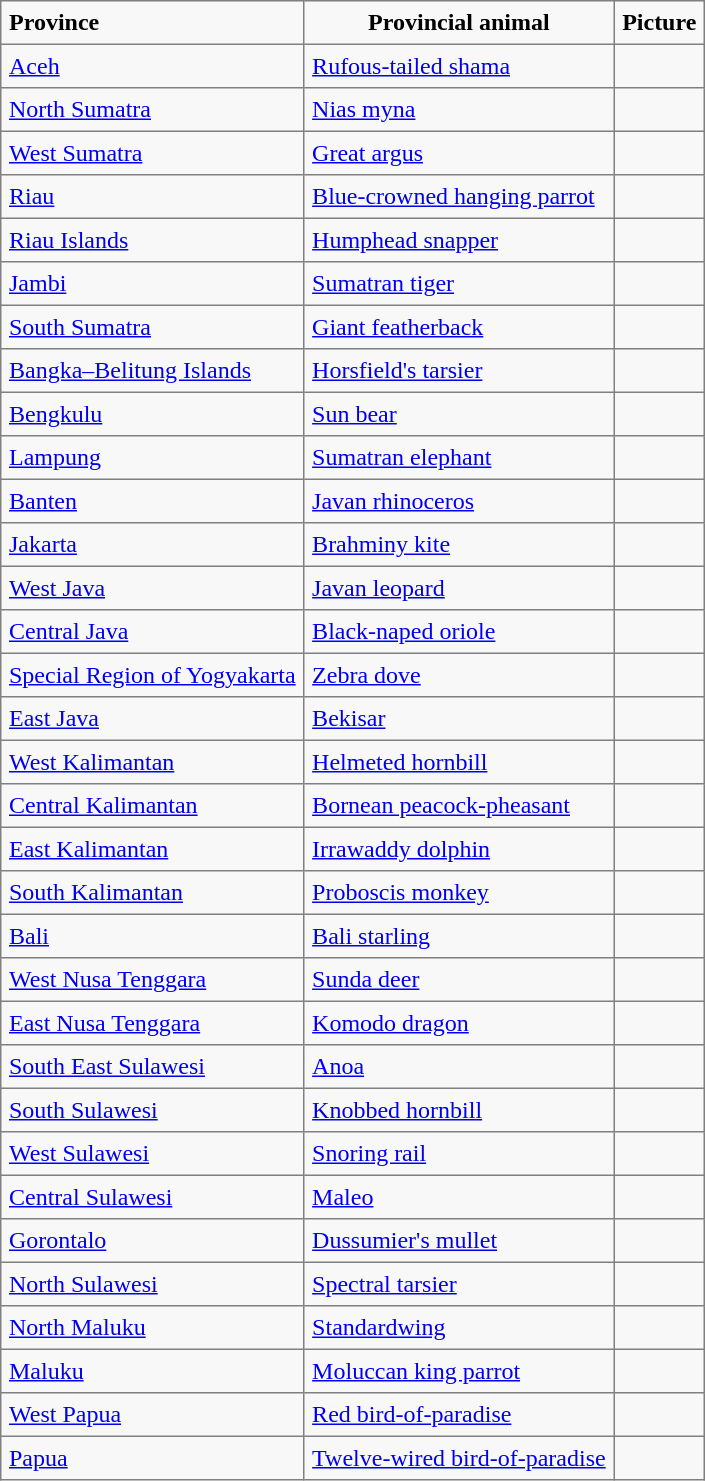<table border=1 cellspacing=0 cellpadding=5 style="border-collapse: collapse; background:#f8f8f8;">
<tr>
<th align=left>Province</th>
<th>Provincial animal</th>
<td><strong>Picture</strong></td>
</tr>
<tr>
<td> <a href='#'>Aceh</a></td>
<td><a href='#'>Rufous-tailed shama</a></td>
<td></td>
</tr>
<tr>
<td> <a href='#'>North Sumatra</a></td>
<td><a href='#'>Nias myna</a></td>
<td></td>
</tr>
<tr>
<td> <a href='#'>West Sumatra</a></td>
<td><a href='#'>Great argus</a></td>
<td></td>
</tr>
<tr>
<td> <a href='#'>Riau</a></td>
<td><a href='#'>Blue-crowned hanging parrot</a></td>
<td></td>
</tr>
<tr>
<td> <a href='#'>Riau Islands</a></td>
<td><a href='#'>Humphead snapper</a></td>
<td></td>
</tr>
<tr>
<td> <a href='#'>Jambi</a></td>
<td><a href='#'>Sumatran tiger</a></td>
<td></td>
</tr>
<tr>
<td> <a href='#'>South Sumatra</a></td>
<td><a href='#'>Giant featherback</a></td>
<td></td>
</tr>
<tr>
<td> <a href='#'>Bangka–Belitung Islands</a></td>
<td><a href='#'>Horsfield's tarsier</a></td>
<td></td>
</tr>
<tr>
<td> <a href='#'>Bengkulu</a></td>
<td><a href='#'>Sun bear</a></td>
<td></td>
</tr>
<tr>
<td> <a href='#'>Lampung</a></td>
<td><a href='#'>Sumatran elephant</a></td>
<td></td>
</tr>
<tr>
<td> <a href='#'>Banten</a></td>
<td><a href='#'>Javan rhinoceros</a></td>
<td></td>
</tr>
<tr>
<td> <a href='#'>Jakarta</a></td>
<td><a href='#'>Brahminy kite</a></td>
<td></td>
</tr>
<tr>
<td> <a href='#'>West Java</a></td>
<td><a href='#'>Javan leopard</a></td>
<td></td>
</tr>
<tr>
<td> <a href='#'>Central Java</a></td>
<td><a href='#'>Black-naped oriole</a></td>
<td></td>
</tr>
<tr>
<td> <a href='#'>Special Region of Yogyakarta</a></td>
<td><a href='#'>Zebra dove</a></td>
<td></td>
</tr>
<tr>
<td> <a href='#'>East Java</a></td>
<td><a href='#'>Bekisar</a></td>
<td></td>
</tr>
<tr>
<td> <a href='#'>West Kalimantan</a></td>
<td><a href='#'>Helmeted hornbill</a></td>
<td></td>
</tr>
<tr>
<td> <a href='#'>Central Kalimantan</a></td>
<td><a href='#'>Bornean peacock-pheasant</a></td>
<td></td>
</tr>
<tr>
<td> <a href='#'>East Kalimantan</a></td>
<td><a href='#'>Irrawaddy dolphin</a></td>
<td></td>
</tr>
<tr>
<td> <a href='#'>South Kalimantan</a></td>
<td><a href='#'>Proboscis monkey</a></td>
<td></td>
</tr>
<tr>
<td> <a href='#'>Bali</a></td>
<td><a href='#'>Bali starling</a></td>
<td></td>
</tr>
<tr>
<td> <a href='#'>West Nusa Tenggara</a></td>
<td><a href='#'>Sunda deer</a></td>
<td></td>
</tr>
<tr>
<td> <a href='#'>East Nusa Tenggara</a></td>
<td><a href='#'>Komodo dragon</a></td>
<td></td>
</tr>
<tr>
<td> <a href='#'>South East Sulawesi</a></td>
<td><a href='#'>Anoa</a></td>
<td></td>
</tr>
<tr>
<td> <a href='#'>South Sulawesi</a></td>
<td><a href='#'>Knobbed hornbill</a></td>
<td></td>
</tr>
<tr>
<td> <a href='#'>West Sulawesi</a></td>
<td><a href='#'>Snoring rail</a></td>
<td></td>
</tr>
<tr>
<td> <a href='#'>Central Sulawesi</a></td>
<td><a href='#'>Maleo</a></td>
<td></td>
</tr>
<tr>
<td> <a href='#'>Gorontalo</a></td>
<td><a href='#'>Dussumier's mullet</a></td>
<td></td>
</tr>
<tr>
<td> <a href='#'>North Sulawesi</a></td>
<td><a href='#'>Spectral tarsier</a></td>
<td></td>
</tr>
<tr>
<td> <a href='#'>North Maluku</a></td>
<td><a href='#'>Standardwing</a></td>
<td></td>
</tr>
<tr>
<td> <a href='#'>Maluku</a></td>
<td><a href='#'>Moluccan king parrot</a></td>
<td></td>
</tr>
<tr>
<td> <a href='#'>West Papua</a></td>
<td><a href='#'>Red bird-of-paradise</a></td>
<td></td>
</tr>
<tr>
<td> <a href='#'>Papua</a></td>
<td><a href='#'>Twelve-wired bird-of-paradise</a></td>
<td></td>
</tr>
</table>
